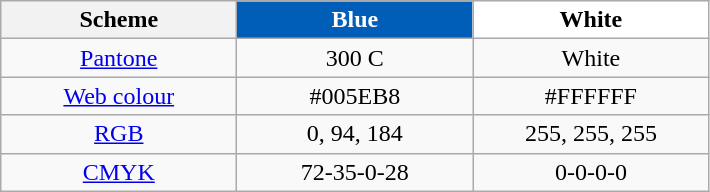<table class="wikitable">
<tr>
<th scope=col width="150">Scheme</th>
<th scope=col style="background-color:#005EB8; color:white; width:150px">Blue</th>
<th scope=col style="background-color:white; color:black; width:150px">White</th>
</tr>
<tr align="center">
<td><a href='#'>Pantone</a></td>
<td>300 C</td>
<td>White</td>
</tr>
<tr align="center">
<td><a href='#'>Web colour</a></td>
<td>#005EB8</td>
<td>#FFFFFF</td>
</tr>
<tr align="center">
<td><a href='#'>RGB</a></td>
<td>0, 94, 184</td>
<td>255, 255, 255</td>
</tr>
<tr align="center">
<td><a href='#'>CMYK</a></td>
<td>72-35-0-28</td>
<td>0-0-0-0</td>
</tr>
</table>
